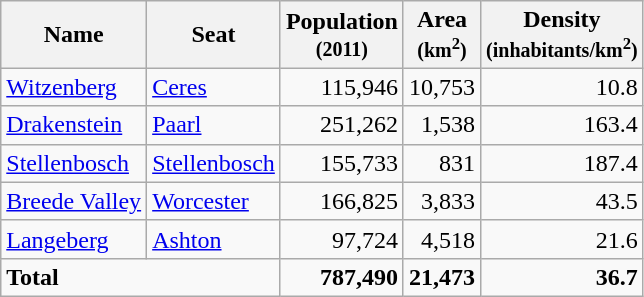<table class="wikitable sortable">
<tr>
<th>Name</th>
<th>Seat</th>
<th>Population<br><small>(2011)</small></th>
<th>Area<br><small>(km<sup>2</sup>)</small></th>
<th>Density<br><small>(inhabitants/km<sup>2</sup>)</small></th>
</tr>
<tr>
<td><a href='#'>Witzenberg</a></td>
<td><a href='#'>Ceres</a></td>
<td align=right>115,946</td>
<td align=right>10,753</td>
<td align=right>10.8</td>
</tr>
<tr>
<td><a href='#'>Drakenstein</a></td>
<td><a href='#'>Paarl</a></td>
<td align=right>251,262</td>
<td align=right>1,538</td>
<td align=right>163.4</td>
</tr>
<tr>
<td><a href='#'>Stellenbosch</a></td>
<td><a href='#'>Stellenbosch</a></td>
<td align=right>155,733</td>
<td align=right>831</td>
<td align=right>187.4</td>
</tr>
<tr>
<td><a href='#'>Breede Valley</a></td>
<td><a href='#'>Worcester</a></td>
<td align=right>166,825</td>
<td align=right>3,833</td>
<td align=right>43.5</td>
</tr>
<tr>
<td><a href='#'>Langeberg</a></td>
<td><a href='#'>Ashton</a></td>
<td align=right>97,724</td>
<td align=right>4,518</td>
<td align=right>21.6</td>
</tr>
<tr class="sortbottom">
<td colspan=2><strong>Total</strong></td>
<td align=right><strong>787,490</strong></td>
<td align=right><strong>21,473</strong></td>
<td align=right><strong>36.7</strong></td>
</tr>
</table>
